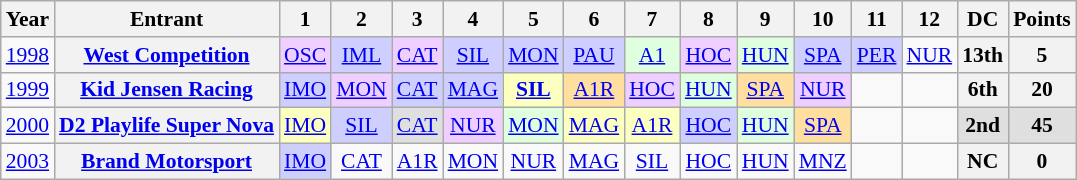<table class="wikitable" style="text-align:center; font-size:90%">
<tr>
<th>Year</th>
<th>Entrant</th>
<th>1</th>
<th>2</th>
<th>3</th>
<th>4</th>
<th>5</th>
<th>6</th>
<th>7</th>
<th>8</th>
<th>9</th>
<th>10</th>
<th>11</th>
<th>12</th>
<th>DC</th>
<th>Points</th>
</tr>
<tr>
<td><a href='#'>1998</a></td>
<th><a href='#'>West Competition</a></th>
<td style="background:#EFCFFF;"><a href='#'>OSC</a><br></td>
<td style="background:#CFCFFF;"><a href='#'>IML</a><br></td>
<td style="background:#EFCFFF;"><a href='#'>CAT</a><br></td>
<td style="background:#CFCFFF;"><a href='#'>SIL</a><br></td>
<td style="background:#CFCFFF;"><a href='#'>MON</a><br></td>
<td style="background:#CFCFFF;"><a href='#'>PAU</a><br></td>
<td style="background:#DFFFDF;"><a href='#'>A1</a><br></td>
<td style="background:#EFCFFF;"><a href='#'>HOC</a><br></td>
<td style="background:#DFFFDF;"><a href='#'>HUN</a><br></td>
<td style="background:#CFCFFF;"><a href='#'>SPA</a><br></td>
<td style="background:#CFCFFF;"><a href='#'>PER</a><br></td>
<td><a href='#'>NUR</a></td>
<th>13th</th>
<th>5</th>
</tr>
<tr>
<td><a href='#'>1999</a></td>
<th><a href='#'>Kid Jensen Racing</a></th>
<td style="background:#CFCFFF;"><a href='#'>IMO</a><br></td>
<td style="background:#EFCFFF;"><a href='#'>MON</a><br></td>
<td style="background:#CFCFFF;"><a href='#'>CAT</a><br></td>
<td style="background:#CFCFFF;"><a href='#'>MAG</a><br></td>
<td style="background:#FBFFBF;"><strong><a href='#'>SIL</a></strong><br></td>
<td style="background:#FFDF9F;"><a href='#'>A1R</a><br></td>
<td style="background:#EFCFFF;"><a href='#'>HOC</a><br></td>
<td style="background:#DFFFDF;"><a href='#'>HUN</a><br></td>
<td style="background:#FFDF9F;"><a href='#'>SPA</a><br></td>
<td style="background:#EFCFFF;"><a href='#'>NUR</a><br></td>
<td></td>
<td></td>
<th>6th</th>
<th>20</th>
</tr>
<tr>
<td><a href='#'>2000</a></td>
<th><a href='#'>D2 Playlife Super Nova</a></th>
<td style="background:#FBFFBF;"><a href='#'>IMO</a><br></td>
<td style="background:#CFCFFF;"><a href='#'>SIL</a><br></td>
<td style="background:#DFDFDF;"><a href='#'>CAT</a><br></td>
<td style="background:#EFCFFF;"><a href='#'>NUR</a><br></td>
<td style="background:#DFFFDF;"><a href='#'>MON</a><br></td>
<td style="background:#FBFFBF;"><a href='#'>MAG</a><br></td>
<td style="background:#FBFFBF;"><a href='#'>A1R</a><br></td>
<td style="background:#CFCFFF;"><a href='#'>HOC</a><br></td>
<td style="background:#DFFFDF;"><a href='#'>HUN</a><br></td>
<td style="background:#FFDF9F;"><a href='#'>SPA</a><br></td>
<td></td>
<td></td>
<td style="background:#DFDFDF;"><strong>2nd</strong></td>
<td style="background:#DFDFDF;"><strong>45</strong></td>
</tr>
<tr>
<td><a href='#'>2003</a></td>
<th><a href='#'>Brand Motorsport</a></th>
<td style="background:#CFCFFF;"><a href='#'>IMO</a><br></td>
<td><a href='#'>CAT</a></td>
<td><a href='#'>A1R</a></td>
<td><a href='#'>MON</a></td>
<td><a href='#'>NUR</a></td>
<td><a href='#'>MAG</a></td>
<td><a href='#'>SIL</a></td>
<td><a href='#'>HOC</a></td>
<td><a href='#'>HUN</a></td>
<td><a href='#'>MNZ</a></td>
<td></td>
<td></td>
<th>NC</th>
<th>0</th>
</tr>
</table>
